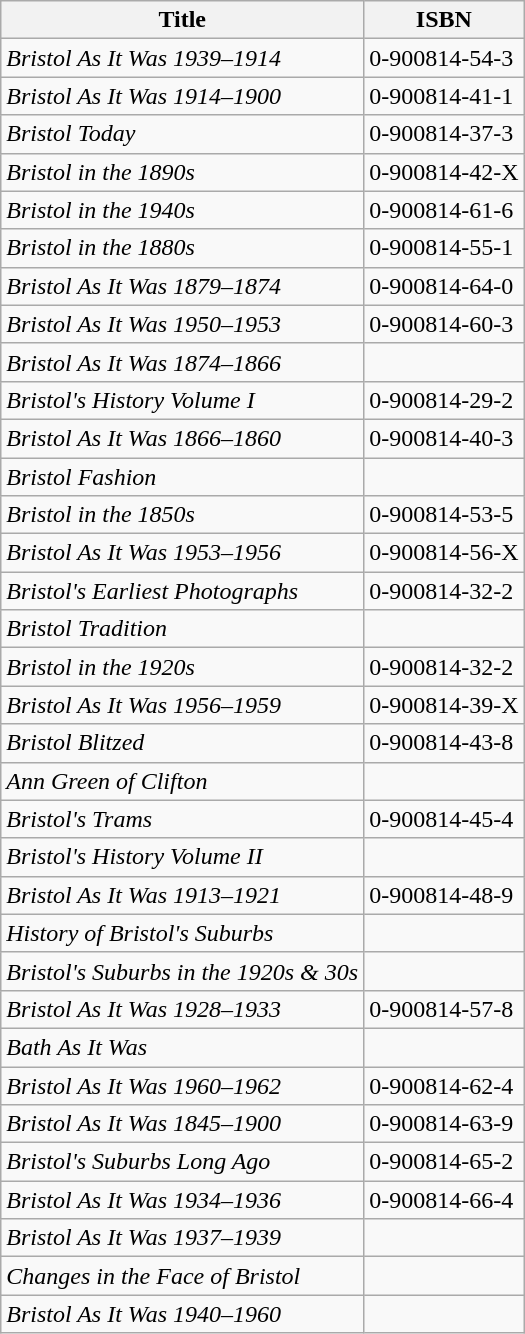<table class="wikitable">
<tr>
<th>Title</th>
<th>ISBN</th>
</tr>
<tr>
<td><em>Bristol As It Was 1939–1914</em></td>
<td>0-900814-54-3</td>
</tr>
<tr>
<td><em>Bristol As It Was 1914–1900</em></td>
<td>0-900814-41-1</td>
</tr>
<tr>
<td><em>Bristol Today</em></td>
<td>0-900814-37-3</td>
</tr>
<tr>
<td><em>Bristol in the 1890s</em></td>
<td>0-900814-42-X</td>
</tr>
<tr>
<td><em>Bristol in the 1940s</em></td>
<td>0-900814-61-6</td>
</tr>
<tr>
<td><em>Bristol in the 1880s</em></td>
<td>0-900814-55-1</td>
</tr>
<tr>
<td><em>Bristol As It Was 1879–1874</em></td>
<td>0-900814-64-0</td>
</tr>
<tr>
<td><em>Bristol As It Was 1950–1953</em></td>
<td>0-900814-60-3</td>
</tr>
<tr>
<td><em>Bristol As It Was 1874–1866</em></td>
<td></td>
</tr>
<tr>
<td><em>Bristol's History Volume I</em></td>
<td>0-900814-29-2</td>
</tr>
<tr>
<td><em>Bristol As It Was 1866–1860</em></td>
<td>0-900814-40-3</td>
</tr>
<tr>
<td><em>Bristol Fashion</em></td>
<td></td>
</tr>
<tr>
<td><em>Bristol in the 1850s</em></td>
<td>0-900814-53-5</td>
</tr>
<tr>
<td><em>Bristol As It Was 1953–1956</em></td>
<td>0-900814-56-X</td>
</tr>
<tr>
<td><em>Bristol's Earliest Photographs</em></td>
<td>0-900814-32-2</td>
</tr>
<tr>
<td><em>Bristol Tradition</em></td>
<td></td>
</tr>
<tr>
<td><em>Bristol in the 1920s</em></td>
<td>0-900814-32-2</td>
</tr>
<tr>
<td><em>Bristol As It Was 1956–1959</em></td>
<td>0-900814-39-X</td>
</tr>
<tr>
<td><em>Bristol Blitzed</em></td>
<td>0-900814-43-8</td>
</tr>
<tr>
<td><em>Ann Green of Clifton</em></td>
<td></td>
</tr>
<tr>
<td><em>Bristol's Trams</em></td>
<td>0-900814-45-4</td>
</tr>
<tr>
<td><em>Bristol's History Volume II</em></td>
<td></td>
</tr>
<tr>
<td><em>Bristol As It Was 1913–1921</em></td>
<td>0-900814-48-9</td>
</tr>
<tr>
<td><em>History of Bristol's Suburbs</em></td>
<td></td>
</tr>
<tr>
<td><em>Bristol's Suburbs in the 1920s & 30s</em></td>
<td></td>
</tr>
<tr>
<td><em>Bristol As It Was 1928–1933</em></td>
<td>0-900814-57-8</td>
</tr>
<tr>
<td><em>Bath As It Was</em></td>
<td></td>
</tr>
<tr>
<td><em>Bristol As It Was 1960–1962</em></td>
<td>0-900814-62-4</td>
</tr>
<tr>
<td><em>Bristol As It Was 1845–1900</em></td>
<td>0-900814-63-9</td>
</tr>
<tr>
<td><em>Bristol's Suburbs Long Ago</em></td>
<td>0-900814-65-2</td>
</tr>
<tr>
<td><em>Bristol As It Was 1934–1936</em></td>
<td>0-900814-66-4</td>
</tr>
<tr>
<td><em>Bristol As It Was 1937–1939</em></td>
<td></td>
</tr>
<tr>
<td><em>Changes in the Face of Bristol</em></td>
<td></td>
</tr>
<tr>
<td><em>Bristol As It Was 1940–1960</em></td>
<td></td>
</tr>
</table>
